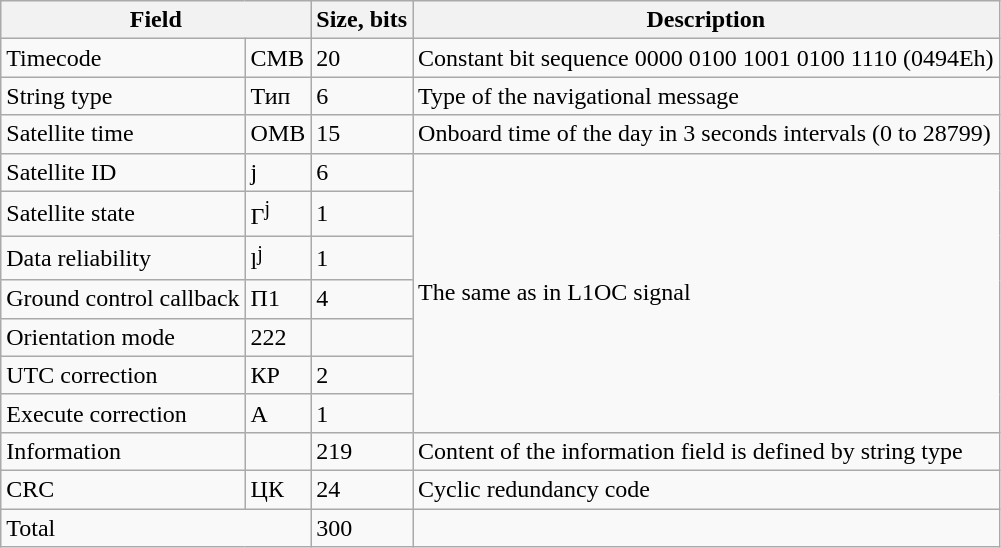<table class="wikitable">
<tr>
<th colspan="2">Field</th>
<th>Size, bits</th>
<th>Description</th>
</tr>
<tr>
<td>Timecode</td>
<td>СМВ</td>
<td>20</td>
<td>Constant bit sequence 0000 0100 1001 0100 1110 (0494Eh)</td>
</tr>
<tr>
<td>String type</td>
<td>Тип</td>
<td>6</td>
<td>Type of the navigational message</td>
</tr>
<tr>
<td>Satellite time</td>
<td>ОМВ</td>
<td>15</td>
<td>Onboard time of the day in 3 seconds intervals (0 to 28799)</td>
</tr>
<tr>
<td>Satellite ID</td>
<td>j</td>
<td>6</td>
<td rowspan="7">The same as in L1OC signal</td>
</tr>
<tr>
<td>Satellite state</td>
<td>Г<sup>j</sup></td>
<td>1</td>
</tr>
<tr>
<td>Data reliability</td>
<td>l<sup>j</sup></td>
<td>1</td>
</tr>
<tr>
<td>Ground control callback</td>
<td>П1</td>
<td>4</td>
</tr>
<tr>
<td>Orientation mode</td>
<td П2>222</td>
</tr>
<tr>
<td>UTC correction</td>
<td>КР</td>
<td>2</td>
</tr>
<tr>
<td>Execute correction</td>
<td>А</td>
<td>1</td>
</tr>
<tr>
<td>Information</td>
<td></td>
<td>219</td>
<td>Content of the information field is defined by string type</td>
</tr>
<tr>
<td>CRC</td>
<td>ЦК</td>
<td>24</td>
<td>Cyclic redundancy code</td>
</tr>
<tr>
<td colspan="2">Total</td>
<td>300</td>
</tr>
</table>
